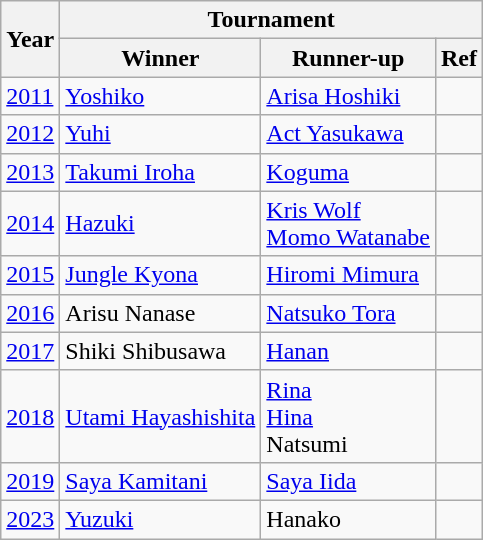<table class="wikitable sortable">
<tr>
<th rowspan="2">Year</th>
<th colspan="4">Tournament</th>
</tr>
<tr>
<th>Winner</th>
<th>Runner-up</th>
<th>Ref</th>
</tr>
<tr>
<td><a href='#'>2011</a></td>
<td><a href='#'>Yoshiko</a></td>
<td><a href='#'>Arisa Hoshiki</a></td>
<td></td>
</tr>
<tr>
<td><a href='#'>2012</a></td>
<td><a href='#'>Yuhi</a></td>
<td><a href='#'>Act Yasukawa</a></td>
<td></td>
</tr>
<tr>
<td><a href='#'>2013</a></td>
<td><a href='#'>Takumi Iroha</a></td>
<td><a href='#'>Koguma</a></td>
<td></td>
</tr>
<tr>
<td><a href='#'>2014</a></td>
<td><a href='#'>Hazuki</a></td>
<td><a href='#'>Kris Wolf</a><br><a href='#'>Momo Watanabe</a></td>
<td></td>
</tr>
<tr>
<td><a href='#'>2015</a></td>
<td><a href='#'>Jungle Kyona</a></td>
<td><a href='#'>Hiromi Mimura</a></td>
<td></td>
</tr>
<tr>
<td><a href='#'>2016</a></td>
<td>Arisu Nanase</td>
<td><a href='#'>Natsuko Tora</a></td>
<td></td>
</tr>
<tr>
<td><a href='#'>2017</a></td>
<td>Shiki Shibusawa</td>
<td><a href='#'>Hanan</a></td>
<td></td>
</tr>
<tr>
<td><a href='#'>2018</a></td>
<td><a href='#'>Utami Hayashishita</a></td>
<td><a href='#'>Rina</a><br><a href='#'>Hina</a><br>Natsumi</td>
<td></td>
</tr>
<tr>
<td><a href='#'>2019</a></td>
<td><a href='#'>Saya Kamitani</a></td>
<td><a href='#'>Saya Iida</a></td>
<td></td>
</tr>
<tr>
<td><a href='#'>2023</a></td>
<td><a href='#'>Yuzuki</a></td>
<td>Hanako</td>
<td></td>
</tr>
</table>
